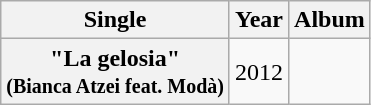<table class="wikitable plainrowheaders" style="text-align:center;" border="1">
<tr>
<th scope="column">Single</th>
<th scope="column">Year</th>
<th style="text-align:center;">Album</th>
</tr>
<tr>
<th scope="row">"La gelosia"<br><small>(Bianca Atzei feat. Modà)</small></th>
<td>2012</td>
<td></td>
</tr>
</table>
